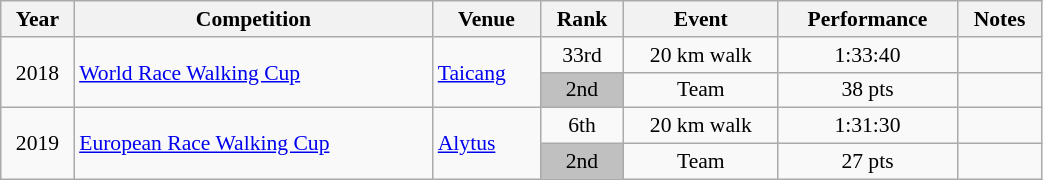<table class="wikitable" width=55% style="font-size:90%; text-align:center;">
<tr>
<th>Year</th>
<th>Competition</th>
<th>Venue</th>
<th>Rank</th>
<th>Event</th>
<th>Performance</th>
<th>Notes</th>
</tr>
<tr>
<td rowspan=2>2018</td>
<td align=left rowspan=2><a href='#'>World Race Walking Cup</a></td>
<td align=left rowspan=2> <a href='#'>Taicang</a></td>
<td>33rd</td>
<td>20 km walk</td>
<td>1:33:40</td>
<td></td>
</tr>
<tr>
<td bgcolor=silver>2nd</td>
<td>Team</td>
<td>38 pts</td>
<td></td>
</tr>
<tr>
<td rowspan=2>2019</td>
<td align=left rowspan=2><a href='#'>European Race Walking Cup</a></td>
<td align=left rowspan=2> <a href='#'>Alytus</a></td>
<td>6th</td>
<td>20 km walk</td>
<td>1:31:30</td>
<td></td>
</tr>
<tr>
<td bgcolor=silver>2nd</td>
<td>Team</td>
<td>27 pts</td>
<td></td>
</tr>
</table>
